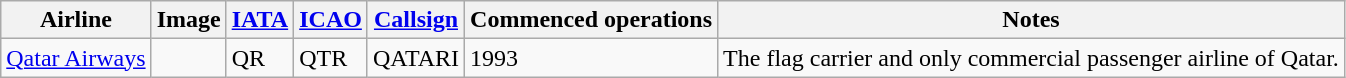<table class="wikitable sortable">
<tr valign="middle">
<th>Airline</th>
<th>Image</th>
<th><a href='#'>IATA</a></th>
<th><a href='#'>ICAO</a></th>
<th><a href='#'>Callsign</a></th>
<th>Commenced operations</th>
<th>Notes</th>
</tr>
<tr>
<td><a href='#'>Qatar Airways</a></td>
<td></td>
<td>QR</td>
<td>QTR</td>
<td>QATARI</td>
<td>1993</td>
<td>The flag carrier and only commercial passenger airline of Qatar.</td>
</tr>
</table>
